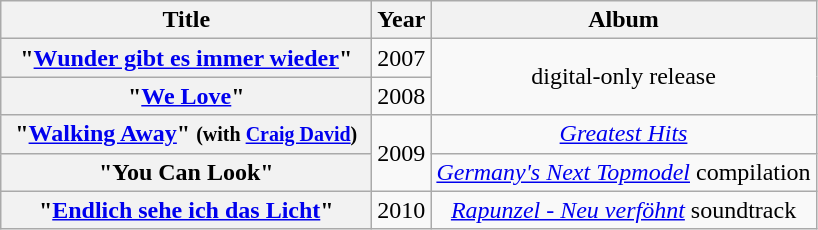<table class="wikitable plainrowheaders" style="text-align:center;">
<tr>
<th style="width:240px;">Title</th>
<th>Year</th>
<th>Album</th>
</tr>
<tr>
<th scope="row">"<a href='#'>Wunder gibt es immer wieder</a>"</th>
<td>2007</td>
<td rowspan="2">digital-only release</td>
</tr>
<tr>
<th scope="row">"<a href='#'>We Love</a>"</th>
<td>2008</td>
</tr>
<tr>
<th scope="row">"<a href='#'>Walking Away</a>" <small>(with <a href='#'>Craig David</a>)</small></th>
<td rowspan="2">2009</td>
<td><em><a href='#'>Greatest Hits</a></em></td>
</tr>
<tr>
<th scope="row">"You Can Look"</th>
<td><em><a href='#'>Germany's Next Topmodel</a></em> compilation</td>
</tr>
<tr>
<th scope="row">"<a href='#'>Endlich sehe ich das Licht</a>"</th>
<td>2010</td>
<td><em><a href='#'>Rapunzel - Neu verföhnt</a></em> soundtrack</td>
</tr>
</table>
